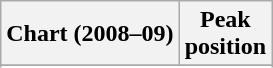<table class="wikitable sortable plainrowheaders">
<tr>
<th align="left">Chart (2008–09)</th>
<th align="left">Peak<br>position</th>
</tr>
<tr>
</tr>
<tr>
</tr>
<tr>
</tr>
</table>
